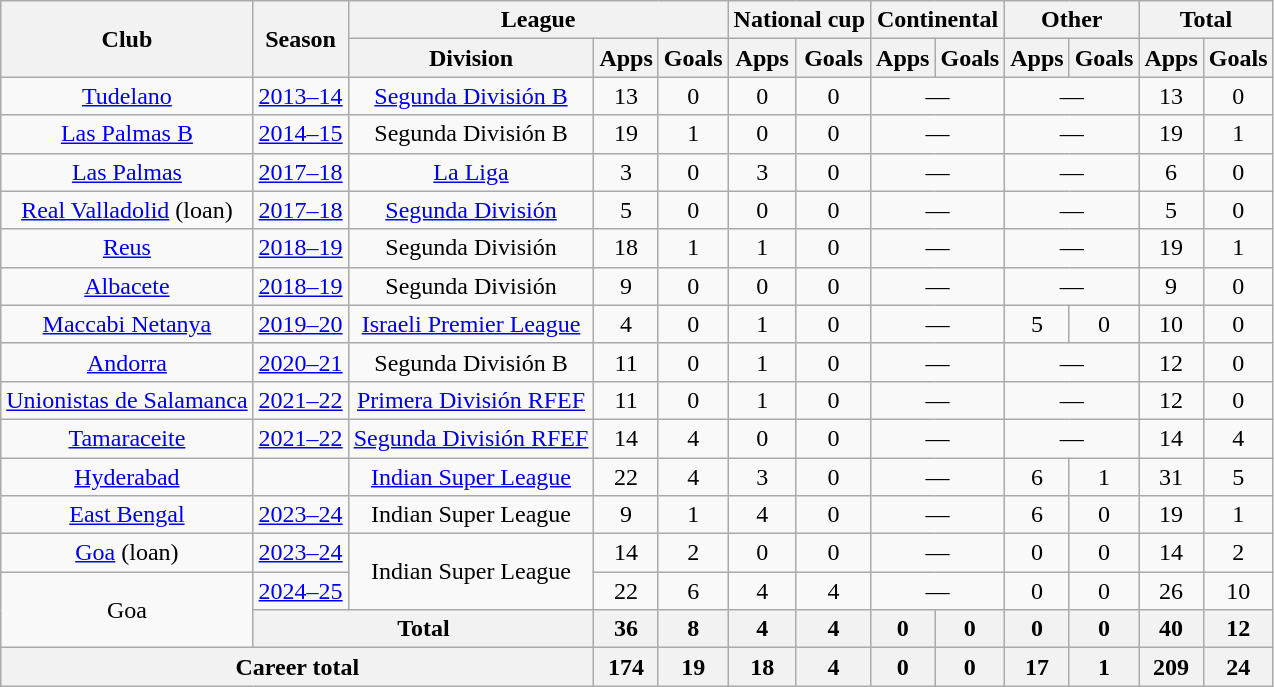<table class="wikitable" style="text-align: center;">
<tr>
<th rowspan="2">Club</th>
<th rowspan="2">Season</th>
<th colspan="3">League</th>
<th colspan="2">National cup</th>
<th colspan="2">Continental</th>
<th colspan="2">Other</th>
<th colspan="2">Total</th>
</tr>
<tr>
<th>Division</th>
<th>Apps</th>
<th>Goals</th>
<th>Apps</th>
<th>Goals</th>
<th>Apps</th>
<th>Goals</th>
<th>Apps</th>
<th>Goals</th>
<th>Apps</th>
<th>Goals</th>
</tr>
<tr>
<td rowspan="1"><a href='#'>Tudelano</a></td>
<td><a href='#'>2013–14</a></td>
<td><a href='#'>Segunda División B</a></td>
<td>13</td>
<td>0</td>
<td>0</td>
<td>0</td>
<td colspan="2">—</td>
<td colspan="2">—</td>
<td>13</td>
<td>0</td>
</tr>
<tr>
<td rowspan="1"><a href='#'>Las Palmas B</a></td>
<td><a href='#'>2014–15</a></td>
<td>Segunda División B</td>
<td>19</td>
<td>1</td>
<td>0</td>
<td>0</td>
<td colspan="2">—</td>
<td colspan="2">—</td>
<td>19</td>
<td>1</td>
</tr>
<tr>
<td rowspan="1"><a href='#'>Las Palmas</a></td>
<td><a href='#'>2017–18</a></td>
<td rowspan="1"><a href='#'>La Liga</a></td>
<td>3</td>
<td>0</td>
<td>3</td>
<td>0</td>
<td colspan="2">—</td>
<td colspan="2">—</td>
<td>6</td>
<td>0</td>
</tr>
<tr>
<td rowspan="1"><a href='#'>Real Valladolid</a> (loan)</td>
<td><a href='#'>2017–18</a></td>
<td><a href='#'>Segunda División</a></td>
<td>5</td>
<td>0</td>
<td>0</td>
<td>0</td>
<td colspan="2">—</td>
<td colspan="2">—</td>
<td>5</td>
<td>0</td>
</tr>
<tr>
<td rowspan="1"><a href='#'>Reus</a></td>
<td><a href='#'>2018–19</a></td>
<td>Segunda División</td>
<td>18</td>
<td>1</td>
<td>1</td>
<td>0</td>
<td colspan="2">—</td>
<td colspan="2">—</td>
<td>19</td>
<td>1</td>
</tr>
<tr>
<td rowspan="1"><a href='#'>Albacete</a></td>
<td><a href='#'>2018–19</a></td>
<td>Segunda División</td>
<td>9</td>
<td>0</td>
<td>0</td>
<td>0</td>
<td colspan="2">—</td>
<td colspan="2">—</td>
<td>9</td>
<td>0</td>
</tr>
<tr>
<td rowspan="1"><a href='#'>Maccabi Netanya</a></td>
<td><a href='#'>2019–20</a></td>
<td rowspan="1"><a href='#'>Israeli Premier League</a></td>
<td>4</td>
<td>0</td>
<td>1</td>
<td>0</td>
<td colspan="2">—</td>
<td>5</td>
<td>0</td>
<td>10</td>
<td>0</td>
</tr>
<tr>
<td rowspan="1"><a href='#'>Andorra</a></td>
<td><a href='#'>2020–21</a></td>
<td rowspan="1">Segunda División B</td>
<td>11</td>
<td>0</td>
<td>1</td>
<td>0</td>
<td colspan="2">—</td>
<td colspan="2">—</td>
<td>12</td>
<td>0</td>
</tr>
<tr>
<td rowspan="1"><a href='#'>Unionistas de Salamanca</a></td>
<td><a href='#'>2021–22</a></td>
<td rowspan="1"><a href='#'>Primera División RFEF</a></td>
<td>11</td>
<td>0</td>
<td>1</td>
<td>0</td>
<td colspan="2">—</td>
<td colspan="2">—</td>
<td>12</td>
<td>0</td>
</tr>
<tr>
<td rowspan="1"><a href='#'>Tamaraceite</a></td>
<td><a href='#'>2021–22</a></td>
<td rowspan="1"><a href='#'>Segunda División RFEF</a></td>
<td>14</td>
<td>4</td>
<td>0</td>
<td>0</td>
<td colspan="2">—</td>
<td colspan="2">—</td>
<td>14</td>
<td>4</td>
</tr>
<tr>
<td rowspan="1"><a href='#'>Hyderabad</a></td>
<td></td>
<td><a href='#'>Indian Super League</a></td>
<td>22</td>
<td>4</td>
<td>3</td>
<td>0</td>
<td colspan="2">—</td>
<td>6</td>
<td>1</td>
<td>31</td>
<td>5</td>
</tr>
<tr>
<td rowspan="1"><a href='#'>East Bengal</a></td>
<td><a href='#'>2023–24</a></td>
<td>Indian Super League</td>
<td>9</td>
<td>1</td>
<td>4</td>
<td>0</td>
<td colspan="2">—</td>
<td>6</td>
<td>0</td>
<td>19</td>
<td>1</td>
</tr>
<tr>
<td><a href='#'>Goa</a> (loan)</td>
<td><a href='#'>2023–24</a></td>
<td rowspan="2">Indian Super League</td>
<td>14</td>
<td>2</td>
<td>0</td>
<td>0</td>
<td colspan="2">—</td>
<td>0</td>
<td>0</td>
<td>14</td>
<td>2</td>
</tr>
<tr>
<td rowspan="2">Goa</td>
<td><a href='#'>2024–25</a></td>
<td>22</td>
<td>6</td>
<td>4</td>
<td>4</td>
<td colspan="2">—</td>
<td>0</td>
<td>0</td>
<td>26</td>
<td>10</td>
</tr>
<tr>
<th colspan="2">Total</th>
<th>36</th>
<th>8</th>
<th>4</th>
<th>4</th>
<th>0</th>
<th>0</th>
<th>0</th>
<th>0</th>
<th>40</th>
<th>12</th>
</tr>
<tr>
<th colspan="3">Career total</th>
<th>174</th>
<th>19</th>
<th>18</th>
<th>4</th>
<th>0</th>
<th>0</th>
<th>17</th>
<th>1</th>
<th>209</th>
<th>24</th>
</tr>
</table>
